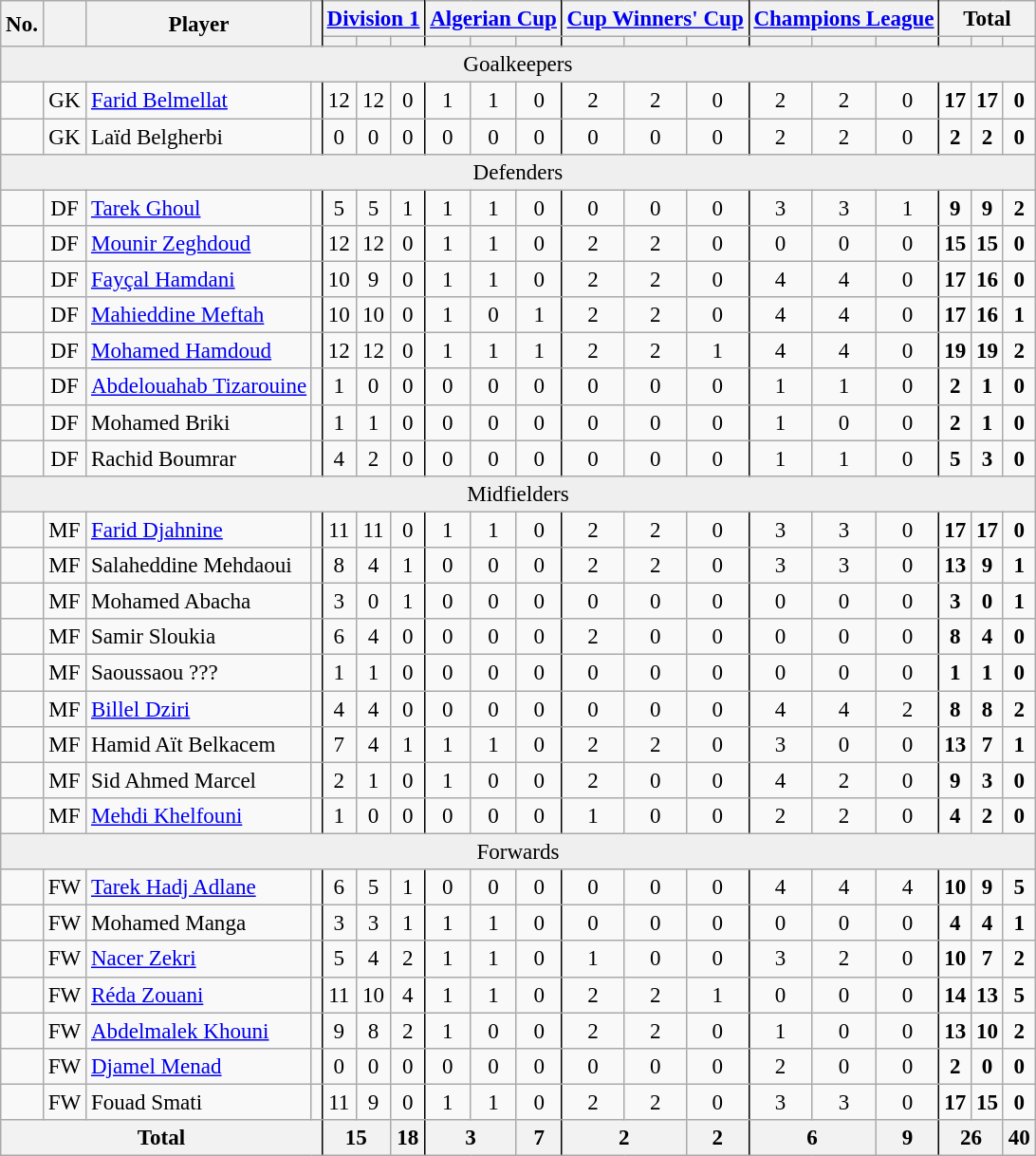<table class="wikitable mw-datatable sortable nowrap" style="text-align:center; font-size:96%;">
<tr>
<th rowspan="2">No.</th>
<th rowspan="2"></th>
<th rowspan="2">Player</th>
<th rowspan="2" style="border-right: 1pt black solid"></th>
<th colspan="3" style="border-right: 1pt black solid"><a href='#'>Division 1</a></th>
<th colspan="3" style="border-right: 1pt black solid"><a href='#'>Algerian Cup</a></th>
<th colspan="3" style="border-right: 1pt black solid"><a href='#'>Cup Winners' Cup</a></th>
<th colspan="3" style="border-right: 1pt black solid"><a href='#'>Champions League</a></th>
<th colspan="3">Total</th>
</tr>
<tr>
<th></th>
<th></th>
<th style="border-right: 1pt black solid"></th>
<th></th>
<th></th>
<th style="border-right: 1pt black solid"></th>
<th></th>
<th></th>
<th style="border-right: 1pt black solid"></th>
<th></th>
<th></th>
<th style="border-right: 1pt black solid"></th>
<th></th>
<th></th>
<th></th>
</tr>
<tr bgcolor=efefef class="sortbottom">
<td colspan=19>Goalkeepers</td>
</tr>
<tr>
<td></td>
<td>GK</td>
<td style="text-align:left"><a href='#'>Farid Belmellat</a></td>
<td style="border-right: 1pt black solid"></td>
<td>12</td>
<td>12</td>
<td style="border-right: 1pt black solid">0</td>
<td>1</td>
<td>1</td>
<td style="border-right: 1pt black solid">0</td>
<td>2</td>
<td>2</td>
<td style="border-right: 1pt black solid">0</td>
<td>2</td>
<td>2</td>
<td style="border-right: 1pt black solid">0</td>
<td><strong>17</strong></td>
<td><strong>17</strong></td>
<td><strong>0</strong></td>
</tr>
<tr>
<td></td>
<td>GK</td>
<td style="text-align:left">Laïd Belgherbi</td>
<td style="border-right: 1pt black solid"></td>
<td>0</td>
<td>0</td>
<td style="border-right: 1pt black solid">0</td>
<td>0</td>
<td>0</td>
<td style="border-right: 1pt black solid">0</td>
<td>0</td>
<td>0</td>
<td style="border-right: 1pt black solid">0</td>
<td>2</td>
<td>2</td>
<td style="border-right: 1pt black solid">0</td>
<td><strong>2</strong></td>
<td><strong>2</strong></td>
<td><strong>0</strong></td>
</tr>
<tr bgcolor=efefef class="sortbottom">
<td colspan=19>Defenders</td>
</tr>
<tr>
<td></td>
<td>DF</td>
<td style="text-align:left"><a href='#'>Tarek Ghoul</a></td>
<td style="border-right: 1pt black solid"></td>
<td>5</td>
<td>5</td>
<td style="border-right: 1pt black solid">1</td>
<td>1</td>
<td>1</td>
<td style="border-right: 1pt black solid">0</td>
<td>0</td>
<td>0</td>
<td style="border-right: 1pt black solid">0</td>
<td>3</td>
<td>3</td>
<td style="border-right: 1pt black solid">1</td>
<td><strong>9</strong></td>
<td><strong>9</strong></td>
<td><strong>2</strong></td>
</tr>
<tr>
<td></td>
<td>DF</td>
<td style="text-align:left"><a href='#'>Mounir Zeghdoud</a></td>
<td style="border-right: 1pt black solid"></td>
<td>12</td>
<td>12</td>
<td style="border-right: 1pt black solid">0</td>
<td>1</td>
<td>1</td>
<td style="border-right: 1pt black solid">0</td>
<td>2</td>
<td>2</td>
<td style="border-right: 1pt black solid">0</td>
<td>0</td>
<td>0</td>
<td style="border-right: 1pt black solid">0</td>
<td><strong>15</strong></td>
<td><strong>15</strong></td>
<td><strong>0</strong></td>
</tr>
<tr>
<td></td>
<td>DF</td>
<td style="text-align:left"><a href='#'>Fayçal Hamdani</a></td>
<td style="border-right: 1pt black solid"></td>
<td>10</td>
<td>9</td>
<td style="border-right: 1pt black solid">0</td>
<td>1</td>
<td>1</td>
<td style="border-right: 1pt black solid">0</td>
<td>2</td>
<td>2</td>
<td style="border-right: 1pt black solid">0</td>
<td>4</td>
<td>4</td>
<td style="border-right: 1pt black solid">0</td>
<td><strong>17</strong></td>
<td><strong>16</strong></td>
<td><strong>0</strong></td>
</tr>
<tr>
<td></td>
<td>DF</td>
<td style="text-align:left"><a href='#'>Mahieddine Meftah</a></td>
<td style="border-right: 1pt black solid"></td>
<td>10</td>
<td>10</td>
<td style="border-right: 1pt black solid">0</td>
<td>1</td>
<td>0</td>
<td style="border-right: 1pt black solid">1</td>
<td>2</td>
<td>2</td>
<td style="border-right: 1pt black solid">0</td>
<td>4</td>
<td>4</td>
<td style="border-right: 1pt black solid">0</td>
<td><strong>17</strong></td>
<td><strong>16</strong></td>
<td><strong>1</strong></td>
</tr>
<tr>
<td></td>
<td>DF</td>
<td style="text-align:left"><a href='#'>Mohamed Hamdoud</a></td>
<td style="border-right: 1pt black solid"></td>
<td>12</td>
<td>12</td>
<td style="border-right: 1pt black solid">0</td>
<td>1</td>
<td>1</td>
<td style="border-right: 1pt black solid">1</td>
<td>2</td>
<td>2</td>
<td style="border-right: 1pt black solid">1</td>
<td>4</td>
<td>4</td>
<td style="border-right: 1pt black solid">0</td>
<td><strong>19</strong></td>
<td><strong>19</strong></td>
<td><strong>2</strong></td>
</tr>
<tr>
<td></td>
<td>DF</td>
<td style="text-align:left"><a href='#'>Abdelouahab Tizarouine</a></td>
<td style="border-right: 1pt black solid"></td>
<td>1</td>
<td>0</td>
<td style="border-right: 1pt black solid">0</td>
<td>0</td>
<td>0</td>
<td style="border-right: 1pt black solid">0</td>
<td>0</td>
<td>0</td>
<td style="border-right: 1pt black solid">0</td>
<td>1</td>
<td>1</td>
<td style="border-right: 1pt black solid">0</td>
<td><strong>2</strong></td>
<td><strong>1</strong></td>
<td><strong>0</strong></td>
</tr>
<tr>
<td></td>
<td>DF</td>
<td style="text-align:left">Mohamed Briki</td>
<td style="border-right: 1pt black solid"></td>
<td>1</td>
<td>1</td>
<td style="border-right: 1pt black solid">0</td>
<td>0</td>
<td>0</td>
<td style="border-right: 1pt black solid">0</td>
<td>0</td>
<td>0</td>
<td style="border-right: 1pt black solid">0</td>
<td>1</td>
<td>0</td>
<td style="border-right: 1pt black solid">0</td>
<td><strong>2</strong></td>
<td><strong>1</strong></td>
<td><strong>0</strong></td>
</tr>
<tr>
<td></td>
<td>DF</td>
<td style="text-align:left">Rachid Boumrar</td>
<td style="border-right: 1pt black solid"></td>
<td>4</td>
<td>2</td>
<td style="border-right: 1pt black solid">0</td>
<td>0</td>
<td>0</td>
<td style="border-right: 1pt black solid">0</td>
<td>0</td>
<td>0</td>
<td style="border-right: 1pt black solid">0</td>
<td>1</td>
<td>1</td>
<td style="border-right: 1pt black solid">0</td>
<td><strong>5</strong></td>
<td><strong>3</strong></td>
<td><strong>0</strong></td>
</tr>
<tr bgcolor=efefef class="sortbottom">
<td colspan=19>Midfielders</td>
</tr>
<tr>
<td></td>
<td>MF</td>
<td style="text-align:left"><a href='#'>Farid Djahnine</a></td>
<td style="border-right: 1pt black solid"></td>
<td>11</td>
<td>11</td>
<td style="border-right: 1pt black solid">0</td>
<td>1</td>
<td>1</td>
<td style="border-right: 1pt black solid">0</td>
<td>2</td>
<td>2</td>
<td style="border-right: 1pt black solid">0</td>
<td>3</td>
<td>3</td>
<td style="border-right: 1pt black solid">0</td>
<td><strong>17</strong></td>
<td><strong>17</strong></td>
<td><strong>0</strong></td>
</tr>
<tr>
<td></td>
<td>MF</td>
<td style="text-align:left">Salaheddine Mehdaoui</td>
<td style="border-right: 1pt black solid"></td>
<td>8</td>
<td>4</td>
<td style="border-right: 1pt black solid">1</td>
<td>0</td>
<td>0</td>
<td style="border-right: 1pt black solid">0</td>
<td>2</td>
<td>2</td>
<td style="border-right: 1pt black solid">0</td>
<td>3</td>
<td>3</td>
<td style="border-right: 1pt black solid">0</td>
<td><strong>13</strong></td>
<td><strong>9</strong></td>
<td><strong>1</strong></td>
</tr>
<tr>
<td></td>
<td>MF</td>
<td style="text-align:left">Mohamed Abacha</td>
<td style="border-right: 1pt black solid"></td>
<td>3</td>
<td>0</td>
<td style="border-right: 1pt black solid">1</td>
<td>0</td>
<td>0</td>
<td style="border-right: 1pt black solid">0</td>
<td>0</td>
<td>0</td>
<td style="border-right: 1pt black solid">0</td>
<td>0</td>
<td>0</td>
<td style="border-right: 1pt black solid">0</td>
<td><strong>3</strong></td>
<td><strong>0</strong></td>
<td><strong>1</strong></td>
</tr>
<tr>
<td></td>
<td>MF</td>
<td style="text-align:left">Samir Sloukia</td>
<td style="border-right: 1pt black solid"></td>
<td>6</td>
<td>4</td>
<td style="border-right: 1pt black solid">0</td>
<td>0</td>
<td>0</td>
<td style="border-right: 1pt black solid">0</td>
<td>2</td>
<td>0</td>
<td style="border-right: 1pt black solid">0</td>
<td>0</td>
<td>0</td>
<td style="border-right: 1pt black solid">0</td>
<td><strong>8</strong></td>
<td><strong>4</strong></td>
<td><strong>0</strong></td>
</tr>
<tr>
<td></td>
<td>MF</td>
<td style="text-align:left">Saoussaou ???</td>
<td style="border-right: 1pt black solid"></td>
<td>1</td>
<td>1</td>
<td style="border-right: 1pt black solid">0</td>
<td>0</td>
<td>0</td>
<td style="border-right: 1pt black solid">0</td>
<td>0</td>
<td>0</td>
<td style="border-right: 1pt black solid">0</td>
<td>0</td>
<td>0</td>
<td style="border-right: 1pt black solid">0</td>
<td><strong>1</strong></td>
<td><strong>1</strong></td>
<td><strong>0</strong></td>
</tr>
<tr>
<td></td>
<td>MF</td>
<td style="text-align:left"><a href='#'>Billel Dziri</a></td>
<td style="border-right: 1pt black solid"></td>
<td>4</td>
<td>4</td>
<td style="border-right: 1pt black solid">0</td>
<td>0</td>
<td>0</td>
<td style="border-right: 1pt black solid">0</td>
<td>0</td>
<td>0</td>
<td style="border-right: 1pt black solid">0</td>
<td>4</td>
<td>4</td>
<td style="border-right: 1pt black solid">2</td>
<td><strong>8</strong></td>
<td><strong>8</strong></td>
<td><strong>2</strong></td>
</tr>
<tr>
<td></td>
<td>MF</td>
<td style="text-align:left">Hamid Aït Belkacem</td>
<td style="border-right: 1pt black solid"></td>
<td>7</td>
<td>4</td>
<td style="border-right: 1pt black solid">1</td>
<td>1</td>
<td>1</td>
<td style="border-right: 1pt black solid">0</td>
<td>2</td>
<td>2</td>
<td style="border-right: 1pt black solid">0</td>
<td>3</td>
<td>0</td>
<td style="border-right: 1pt black solid">0</td>
<td><strong>13</strong></td>
<td><strong>7</strong></td>
<td><strong>1</strong></td>
</tr>
<tr>
<td></td>
<td>MF</td>
<td style="text-align:left">Sid Ahmed Marcel</td>
<td style="border-right: 1pt black solid"></td>
<td>2</td>
<td>1</td>
<td style="border-right: 1pt black solid">0</td>
<td>1</td>
<td>0</td>
<td style="border-right: 1pt black solid">0</td>
<td>2</td>
<td>0</td>
<td style="border-right: 1pt black solid">0</td>
<td>4</td>
<td>2</td>
<td style="border-right: 1pt black solid">0</td>
<td><strong>9</strong></td>
<td><strong>3</strong></td>
<td><strong>0</strong></td>
</tr>
<tr>
<td></td>
<td>MF</td>
<td style="text-align:left"><a href='#'>Mehdi Khelfouni</a></td>
<td style="border-right: 1pt black solid"></td>
<td>1</td>
<td>0</td>
<td style="border-right: 1pt black solid">0</td>
<td>0</td>
<td>0</td>
<td style="border-right: 1pt black solid">0</td>
<td>1</td>
<td>0</td>
<td style="border-right: 1pt black solid">0</td>
<td>2</td>
<td>2</td>
<td style="border-right: 1pt black solid">0</td>
<td><strong>4</strong></td>
<td><strong>2</strong></td>
<td><strong>0</strong></td>
</tr>
<tr bgcolor=efefef class="sortbottom">
<td colspan=19>Forwards</td>
</tr>
<tr>
<td></td>
<td>FW</td>
<td style="text-align:left"><a href='#'>Tarek Hadj Adlane</a></td>
<td style="border-right: 1pt black solid"></td>
<td>6</td>
<td>5</td>
<td style="border-right: 1pt black solid">1</td>
<td>0</td>
<td>0</td>
<td style="border-right: 1pt black solid">0</td>
<td>0</td>
<td>0</td>
<td style="border-right: 1pt black solid">0</td>
<td>4</td>
<td>4</td>
<td style="border-right: 1pt black solid">4</td>
<td><strong>10</strong></td>
<td><strong>9</strong></td>
<td><strong>5</strong></td>
</tr>
<tr>
<td></td>
<td>FW</td>
<td style="text-align:left">Mohamed Manga</td>
<td style="border-right: 1pt black solid"></td>
<td>3</td>
<td>3</td>
<td style="border-right: 1pt black solid">1</td>
<td>1</td>
<td>1</td>
<td style="border-right: 1pt black solid">0</td>
<td>0</td>
<td>0</td>
<td style="border-right: 1pt black solid">0</td>
<td>0</td>
<td>0</td>
<td style="border-right: 1pt black solid">0</td>
<td><strong>4</strong></td>
<td><strong>4</strong></td>
<td><strong>1</strong></td>
</tr>
<tr>
<td></td>
<td>FW</td>
<td style="text-align:left"><a href='#'>Nacer Zekri</a></td>
<td style="border-right: 1pt black solid"></td>
<td>5</td>
<td>4</td>
<td style="border-right: 1pt black solid">2</td>
<td>1</td>
<td>1</td>
<td style="border-right: 1pt black solid">0</td>
<td>1</td>
<td>0</td>
<td style="border-right: 1pt black solid">0</td>
<td>3</td>
<td>2</td>
<td style="border-right: 1pt black solid">0</td>
<td><strong>10</strong></td>
<td><strong>7</strong></td>
<td><strong>2</strong></td>
</tr>
<tr>
<td></td>
<td>FW</td>
<td style="text-align:left"><a href='#'>Réda Zouani</a></td>
<td style="border-right: 1pt black solid"></td>
<td>11</td>
<td>10</td>
<td style="border-right: 1pt black solid">4</td>
<td>1</td>
<td>1</td>
<td style="border-right: 1pt black solid">0</td>
<td>2</td>
<td>2</td>
<td style="border-right: 1pt black solid">1</td>
<td>0</td>
<td>0</td>
<td style="border-right: 1pt black solid">0</td>
<td><strong>14</strong></td>
<td><strong>13</strong></td>
<td><strong>5</strong></td>
</tr>
<tr>
<td></td>
<td>FW</td>
<td style="text-align:left"><a href='#'>Abdelmalek Khouni</a></td>
<td style="border-right: 1pt black solid"></td>
<td>9</td>
<td>8</td>
<td style="border-right: 1pt black solid">2</td>
<td>1</td>
<td>0</td>
<td style="border-right: 1pt black solid">0</td>
<td>2</td>
<td>2</td>
<td style="border-right: 1pt black solid">0</td>
<td>1</td>
<td>0</td>
<td style="border-right: 1pt black solid">0</td>
<td><strong>13</strong></td>
<td><strong>10</strong></td>
<td><strong>2</strong></td>
</tr>
<tr>
<td></td>
<td>FW</td>
<td style="text-align:left"><a href='#'>Djamel Menad</a></td>
<td style="border-right: 1pt black solid"></td>
<td>0</td>
<td>0</td>
<td style="border-right: 1pt black solid">0</td>
<td>0</td>
<td>0</td>
<td style="border-right: 1pt black solid">0</td>
<td>0</td>
<td>0</td>
<td style="border-right: 1pt black solid">0</td>
<td>2</td>
<td>0</td>
<td style="border-right: 1pt black solid">0</td>
<td><strong>2</strong></td>
<td><strong>0</strong></td>
<td><strong>0</strong></td>
</tr>
<tr>
<td></td>
<td>FW</td>
<td style="text-align:left">Fouad Smati</td>
<td style="border-right: 1pt black solid"></td>
<td>11</td>
<td>9</td>
<td style="border-right: 1pt black solid">0</td>
<td>1</td>
<td>1</td>
<td style="border-right: 1pt black solid">0</td>
<td>2</td>
<td>2</td>
<td style="border-right: 1pt black solid">0</td>
<td>3</td>
<td>3</td>
<td style="border-right: 1pt black solid">0</td>
<td><strong>17</strong></td>
<td><strong>15</strong></td>
<td><strong>0</strong></td>
</tr>
<tr class="sortbottom">
<th colspan=4 style="border-right: 1pt black solid">Total</th>
<th colspan=2>15</th>
<th style="border-right: 1pt black solid">18</th>
<th colspan=2>3</th>
<th style="border-right: 1pt black solid">7</th>
<th colspan=2>2</th>
<th style="border-right: 1pt black solid">2</th>
<th colspan=2>6</th>
<th style="border-right: 1pt black solid">9</th>
<th colspan=2>26</th>
<th>40</th>
</tr>
</table>
